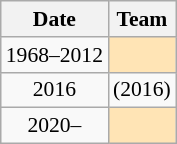<table class="wikitable" style="text-align:center; font-size:90%;">
<tr>
<th>Date</th>
<th>Team</th>
</tr>
<tr>
<td>1968–2012</td>
<td style="background:moccasin"></td>
</tr>
<tr>
<td>2016</td>
<td> (2016)</td>
</tr>
<tr>
<td>2020–</td>
<td style="background:moccasin"></td>
</tr>
</table>
